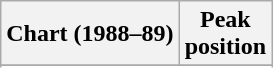<table class="wikitable sortable plainrowheaders" style="text-align:center">
<tr>
<th>Chart (1988–89)</th>
<th>Peak<br>position</th>
</tr>
<tr>
</tr>
<tr>
</tr>
<tr>
</tr>
</table>
